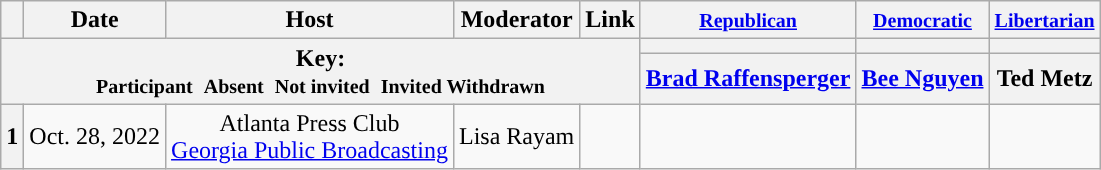<table class="wikitable" style="text-align:center;">
<tr>
<th scope="col"></th>
<th scope="col">Date</th>
<th scope="col">Host</th>
<th scope="col">Moderator</th>
<th scope="col">Link</th>
<th scope="col"><small><a href='#'>Republican</a></small></th>
<th scope="col"><small><a href='#'>Democratic</a></small></th>
<th scope="col"><small><a href='#'>Libertarian</a></small></th>
</tr>
<tr>
<th colspan="5" rowspan="2">Key:<br> <small>Participant </small>  <small>Absent </small>  <small>Not invited </small>  <small>Invited  Withdrawn</small></th>
<th scope="col" style="background:"></th>
<th scope="col" style="background:"></th>
<th scope="col" style="background:"></th>
</tr>
<tr>
<th scope="col"><a href='#'>Brad Raffensperger</a></th>
<th scope="col"><a href='#'>Bee Nguyen</a></th>
<th scope="col">Ted Metz</th>
</tr>
<tr>
<th>1</th>
<td style="white-space:nowrap;">Oct. 28, 2022</td>
<td style="white-space:nowrap;">Atlanta Press Club<br><a href='#'>Georgia Public Broadcasting</a></td>
<td style="white-space:nowrap;">Lisa Rayam</td>
<td style="white-space:nowrap;"></td>
<td></td>
<td></td>
<td></td>
</tr>
</table>
